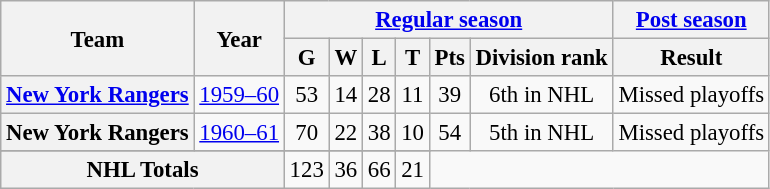<table class="wikitable" style="font-size: 95%; text-align:center;">
<tr>
<th rowspan="2">Team</th>
<th rowspan="2">Year</th>
<th colspan="6"><a href='#'>Regular season</a></th>
<th colspan="1"><a href='#'>Post season</a></th>
</tr>
<tr>
<th>G</th>
<th>W</th>
<th>L</th>
<th>T</th>
<th>Pts</th>
<th>Division rank</th>
<th>Result</th>
</tr>
<tr>
<th><a href='#'>New York Rangers</a></th>
<td><a href='#'>1959–60</a></td>
<td>53</td>
<td>14</td>
<td>28</td>
<td>11</td>
<td>39</td>
<td>6th in NHL</td>
<td>Missed playoffs</td>
</tr>
<tr>
<th>New York Rangers</th>
<td><a href='#'>1960–61</a></td>
<td>70</td>
<td>22</td>
<td>38</td>
<td>10</td>
<td>54</td>
<td>5th in NHL</td>
<td>Missed playoffs</td>
</tr>
<tr>
</tr>
<tr>
<th colspan="2">NHL Totals</th>
<td>123</td>
<td>36</td>
<td>66</td>
<td>21</td>
</tr>
</table>
